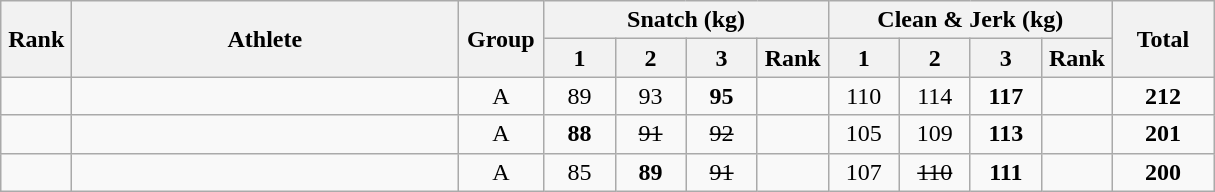<table class = "wikitable" style="text-align:center;">
<tr>
<th rowspan=2 width=40>Rank</th>
<th rowspan=2 width=250>Athlete</th>
<th rowspan=2 width=50>Group</th>
<th colspan=4>Snatch (kg)</th>
<th colspan=4>Clean & Jerk (kg)</th>
<th rowspan=2 width=60>Total</th>
</tr>
<tr>
<th width=40>1</th>
<th width=40>2</th>
<th width=40>3</th>
<th width=40>Rank</th>
<th width=40>1</th>
<th width=40>2</th>
<th width=40>3</th>
<th width=40>Rank</th>
</tr>
<tr>
<td></td>
<td align=left></td>
<td>A</td>
<td>89</td>
<td>93</td>
<td><strong>95</strong></td>
<td></td>
<td>110</td>
<td>114</td>
<td><strong>117</strong></td>
<td></td>
<td><strong>212</strong></td>
</tr>
<tr>
<td></td>
<td align=left></td>
<td>A</td>
<td><strong>88</strong></td>
<td><s>91</s></td>
<td><s>92</s></td>
<td></td>
<td>105</td>
<td>109</td>
<td><strong>113</strong></td>
<td></td>
<td><strong>201</strong></td>
</tr>
<tr>
<td></td>
<td align=left></td>
<td>A</td>
<td>85</td>
<td><strong>89</strong></td>
<td><s>91</s></td>
<td></td>
<td>107</td>
<td><s>110</s></td>
<td><strong>111</strong></td>
<td></td>
<td><strong>200</strong></td>
</tr>
</table>
